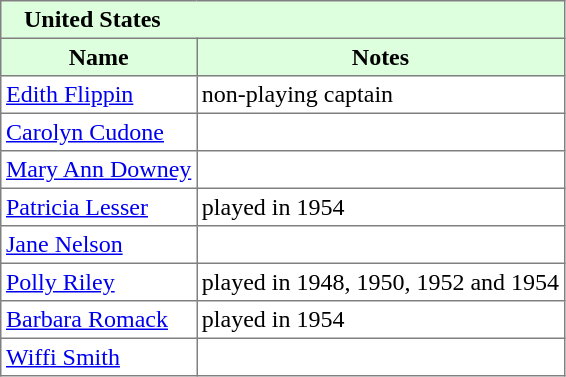<table border="1" cellpadding="3" style="border-collapse: collapse;">
<tr style="background:#ddffdd;">
<td colspan="6">   <strong>United States</strong></td>
</tr>
<tr style="background:#ddffdd;">
<th>Name</th>
<th>Notes</th>
</tr>
<tr>
<td><a href='#'>Edith Flippin</a></td>
<td>non-playing captain</td>
</tr>
<tr>
<td><a href='#'>Carolyn Cudone</a></td>
<td></td>
</tr>
<tr>
<td><a href='#'>Mary Ann Downey</a></td>
<td></td>
</tr>
<tr>
<td><a href='#'>Patricia Lesser</a></td>
<td>played in 1954</td>
</tr>
<tr>
<td><a href='#'>Jane Nelson</a></td>
<td></td>
</tr>
<tr>
<td><a href='#'>Polly Riley</a></td>
<td>played in 1948, 1950, 1952 and 1954</td>
</tr>
<tr>
<td><a href='#'>Barbara Romack</a></td>
<td>played in 1954</td>
</tr>
<tr>
<td><a href='#'>Wiffi Smith</a></td>
<td></td>
</tr>
</table>
